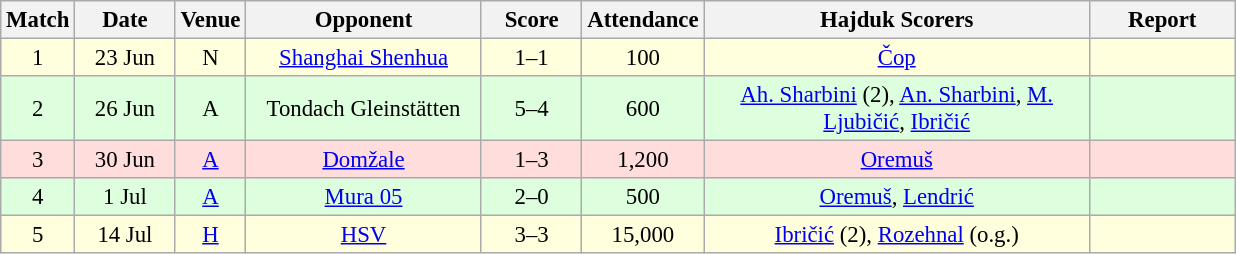<table class="wikitable sortable" style="text-align: center; font-size:95%;">
<tr>
<th width="30">Match</th>
<th width="60">Date<br></th>
<th width="20">Venue<br></th>
<th width="150">Opponent<br></th>
<th width="60">Score<br></th>
<th width="40">Attendance<br></th>
<th width="250">Hajduk Scorers</th>
<th width="90" class="unsortable">Report</th>
</tr>
<tr bgcolor="#ffffdd">
<td>1</td>
<td>23 Jun</td>
<td>N </td>
<td><a href='#'>Shanghai Shenhua</a> </td>
<td>1–1</td>
<td>100</td>
<td><a href='#'>Čop</a></td>
<td></td>
</tr>
<tr bgcolor="#ddffdd">
<td>2</td>
<td>26 Jun</td>
<td>A </td>
<td>Tondach Gleinstätten </td>
<td>5–4</td>
<td>600</td>
<td><a href='#'>Ah. Sharbini</a> (2), <a href='#'>An. Sharbini</a>, <a href='#'>M. Ljubičić</a>, <a href='#'>Ibričić</a></td>
<td></td>
</tr>
<tr bgcolor="#ffdddd">
<td>3</td>
<td>30 Jun</td>
<td><a href='#'>A</a> </td>
<td><a href='#'>Domžale</a> </td>
<td>1–3</td>
<td>1,200</td>
<td><a href='#'>Oremuš</a></td>
<td></td>
</tr>
<tr bgcolor="#ddffdd">
<td>4</td>
<td>1 Jul</td>
<td><a href='#'>A</a> </td>
<td><a href='#'>Mura 05</a> </td>
<td>2–0</td>
<td>500</td>
<td><a href='#'>Oremuš</a>, <a href='#'>Lendrić</a></td>
<td></td>
</tr>
<tr bgcolor="#ffffdd">
<td>5</td>
<td>14 Jul</td>
<td><a href='#'>H</a></td>
<td><a href='#'>HSV</a> </td>
<td>3–3</td>
<td>15,000</td>
<td><a href='#'>Ibričić</a> (2), <a href='#'>Rozehnal</a> (o.g.)</td>
<td></td>
</tr>
</table>
